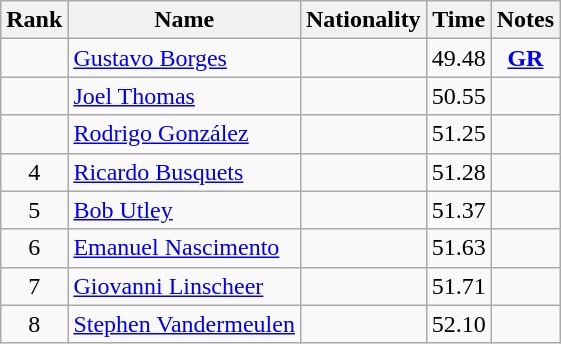<table class="wikitable sortable" style="text-align:center">
<tr>
<th>Rank</th>
<th>Name</th>
<th>Nationality</th>
<th>Time</th>
<th>Notes</th>
</tr>
<tr>
<td></td>
<td align=left><a href='#'>Gustavo Borges</a></td>
<td align=left></td>
<td>49.48</td>
<td><strong><a href='#'>GR</a></strong></td>
</tr>
<tr>
<td></td>
<td align=left><a href='#'>Joel Thomas</a></td>
<td align=left></td>
<td>50.55</td>
<td></td>
</tr>
<tr>
<td></td>
<td align=left><a href='#'>Rodrigo González</a></td>
<td align=left></td>
<td>51.25</td>
<td></td>
</tr>
<tr>
<td>4</td>
<td align=left><a href='#'>Ricardo Busquets</a></td>
<td align=left></td>
<td>51.28</td>
<td></td>
</tr>
<tr>
<td>5</td>
<td align=left><a href='#'>Bob Utley</a></td>
<td align=left></td>
<td>51.37</td>
<td></td>
</tr>
<tr>
<td>6</td>
<td align=left><a href='#'>Emanuel Nascimento</a></td>
<td align=left></td>
<td>51.63</td>
<td></td>
</tr>
<tr>
<td>7</td>
<td align=left><a href='#'>Giovanni Linscheer</a></td>
<td align=left></td>
<td>51.71</td>
<td></td>
</tr>
<tr>
<td>8</td>
<td align=left><a href='#'>Stephen Vandermeulen</a></td>
<td align=left></td>
<td>52.10</td>
<td></td>
</tr>
</table>
